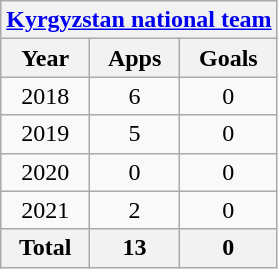<table class="wikitable" style="text-align:center">
<tr>
<th colspan=3><a href='#'>Kyrgyzstan national team</a></th>
</tr>
<tr>
<th>Year</th>
<th>Apps</th>
<th>Goals</th>
</tr>
<tr>
<td>2018</td>
<td>6</td>
<td>0</td>
</tr>
<tr>
<td>2019</td>
<td>5</td>
<td>0</td>
</tr>
<tr>
<td>2020</td>
<td>0</td>
<td>0</td>
</tr>
<tr>
<td>2021</td>
<td>2</td>
<td>0</td>
</tr>
<tr>
<th>Total</th>
<th>13</th>
<th>0</th>
</tr>
</table>
